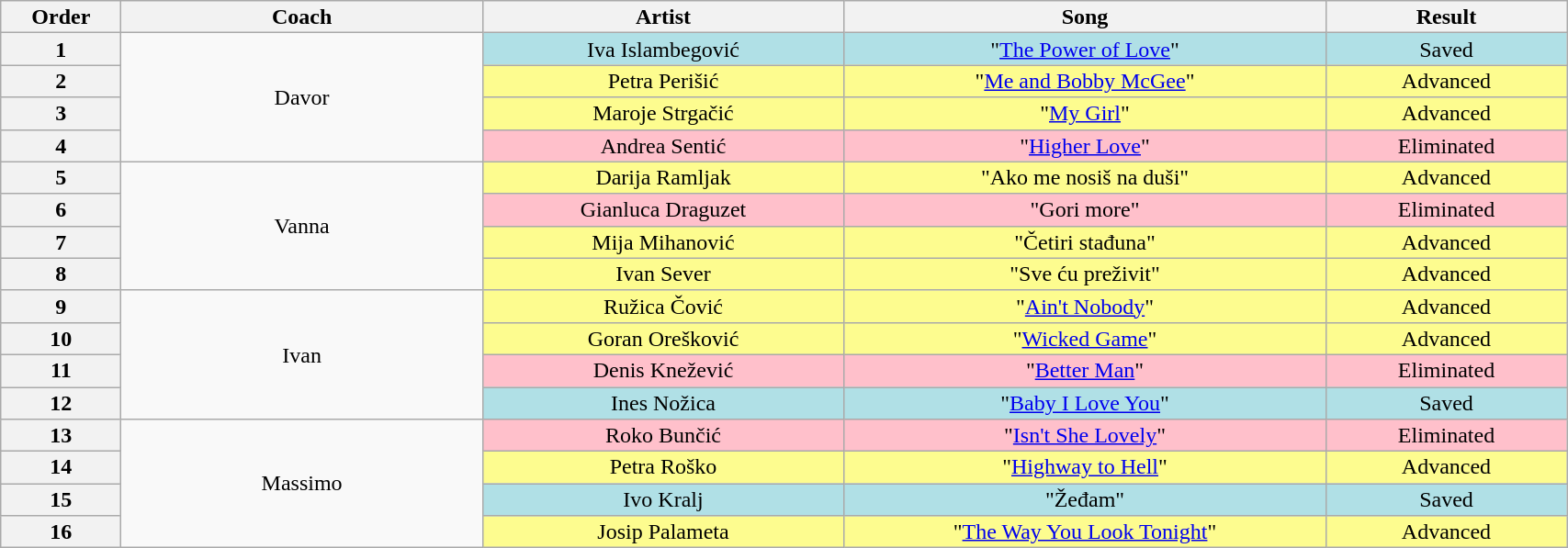<table class="wikitable" style="text-align:center; line-height:16px; width:90%;">
<tr>
<th scope="col" width="05%">Order</th>
<th scope="col" width="15%">Coach</th>
<th scope="col" width="15%">Artist</th>
<th scope="col" width="20%">Song</th>
<th scope="col" width="10%">Result</th>
</tr>
<tr>
<th>1</th>
<td rowspan="4">Davor</td>
<td style="background:#b0e0e6;">Iva Islambegović</td>
<td style="background:#b0e0e6;">"<a href='#'>The Power of Love</a>"</td>
<td style="background:#b0e0e6;">Saved</td>
</tr>
<tr>
<th>2</th>
<td style="background:#fdfc8f;">Petra Perišić</td>
<td style="background:#fdfc8f;">"<a href='#'>Me and Bobby McGee</a>"</td>
<td style="background:#fdfc8f;">Advanced</td>
</tr>
<tr>
<th>3</th>
<td style="background:#fdfc8f;">Maroje Strgačić</td>
<td style="background:#fdfc8f;">"<a href='#'>My Girl</a>"</td>
<td style="background:#fdfc8f;">Advanced</td>
</tr>
<tr>
<th>4</th>
<td style="background:pink;">Andrea Sentić</td>
<td style="background:pink;">"<a href='#'>Higher Love</a>"</td>
<td style="background:pink;">Eliminated</td>
</tr>
<tr>
<th>5</th>
<td rowspan="4">Vanna</td>
<td style="background:#fdfc8f;">Darija Ramljak</td>
<td style="background:#fdfc8f;">"Ako me nosiš na duši"</td>
<td style="background:#fdfc8f;">Advanced</td>
</tr>
<tr>
<th>6</th>
<td style="background:pink;">Gianluca Draguzet</td>
<td style="background:pink;">"Gori more"</td>
<td style="background:pink;">Eliminated</td>
</tr>
<tr>
<th>7</th>
<td style="background:#fdfc8f;">Mija Mihanović</td>
<td style="background:#fdfc8f;">"Četiri stađuna"</td>
<td style="background:#fdfc8f;">Advanced</td>
</tr>
<tr>
<th>8</th>
<td style="background:#fdfc8f;">Ivan Sever</td>
<td style="background:#fdfc8f;">"Sve ću preživit"</td>
<td style="background:#fdfc8f;">Advanced</td>
</tr>
<tr>
<th>9</th>
<td rowspan="4">Ivan</td>
<td style="background:#fdfc8f;">Ružica Čović</td>
<td style="background:#fdfc8f;">"<a href='#'>Ain't Nobody</a>"</td>
<td style="background:#fdfc8f;">Advanced</td>
</tr>
<tr>
<th>10</th>
<td style="background:#fdfc8f;">Goran Orešković</td>
<td style="background:#fdfc8f;">"<a href='#'>Wicked Game</a>"</td>
<td style="background:#fdfc8f;">Advanced</td>
</tr>
<tr>
<th>11</th>
<td style="background:pink;">Denis Knežević</td>
<td style="background:pink;">"<a href='#'>Better Man</a>"</td>
<td style="background:pink;">Eliminated</td>
</tr>
<tr>
<th>12</th>
<td style="background:#b0e0e6;">Ines Nožica</td>
<td style="background:#b0e0e6;">"<a href='#'>Baby I Love You</a>"</td>
<td style="background:#b0e0e6;">Saved</td>
</tr>
<tr>
<th>13</th>
<td rowspan="4">Massimo</td>
<td style="background:pink;">Roko Bunčić</td>
<td style="background:pink;">"<a href='#'>Isn't She Lovely</a>"</td>
<td style="background:pink;">Eliminated</td>
</tr>
<tr>
<th>14</th>
<td style="background:#fdfc8f;">Petra Roško</td>
<td style="background:#fdfc8f;">"<a href='#'>Highway to Hell</a>"</td>
<td style="background:#fdfc8f;">Advanced</td>
</tr>
<tr>
<th>15</th>
<td style="background:#b0e0e6;">Ivo Kralj</td>
<td style="background:#b0e0e6;">"Žeđam"</td>
<td style="background:#b0e0e6;">Saved</td>
</tr>
<tr>
<th>16</th>
<td style="background:#fdfc8f;">Josip Palameta</td>
<td style="background:#fdfc8f;">"<a href='#'>The Way You Look Tonight</a>"</td>
<td style="background:#fdfc8f;">Advanced</td>
</tr>
</table>
